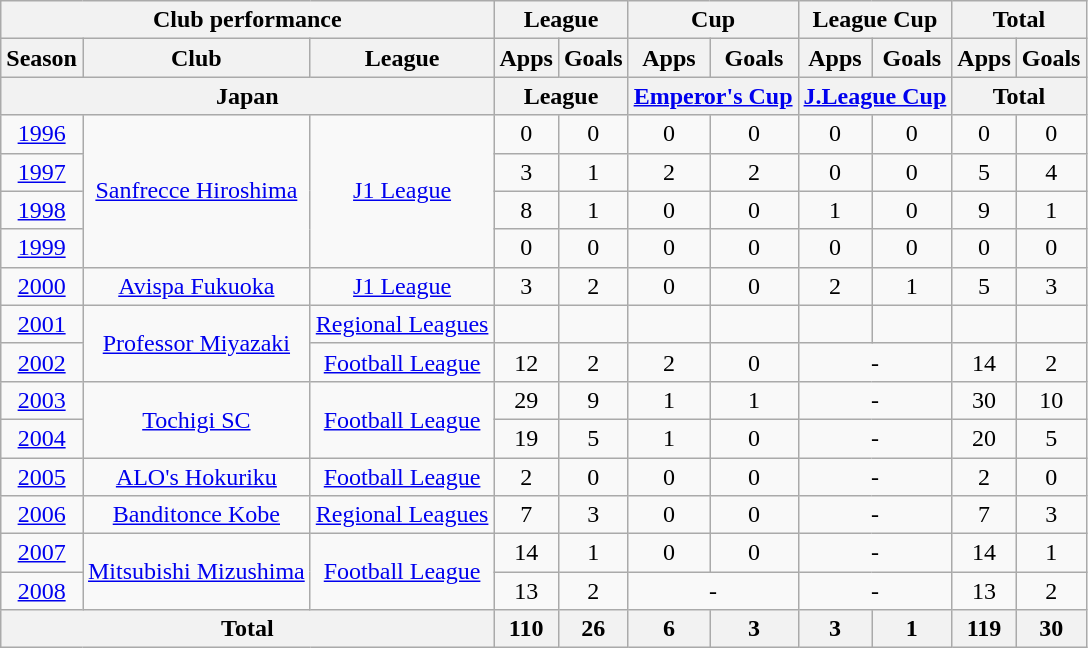<table class="wikitable" style="text-align:center;">
<tr>
<th colspan=3>Club performance</th>
<th colspan=2>League</th>
<th colspan=2>Cup</th>
<th colspan=2>League Cup</th>
<th colspan=2>Total</th>
</tr>
<tr>
<th>Season</th>
<th>Club</th>
<th>League</th>
<th>Apps</th>
<th>Goals</th>
<th>Apps</th>
<th>Goals</th>
<th>Apps</th>
<th>Goals</th>
<th>Apps</th>
<th>Goals</th>
</tr>
<tr>
<th colspan=3>Japan</th>
<th colspan=2>League</th>
<th colspan=2><a href='#'>Emperor's Cup</a></th>
<th colspan=2><a href='#'>J.League Cup</a></th>
<th colspan=2>Total</th>
</tr>
<tr>
<td><a href='#'>1996</a></td>
<td rowspan="4"><a href='#'>Sanfrecce Hiroshima</a></td>
<td rowspan="4"><a href='#'>J1 League</a></td>
<td>0</td>
<td>0</td>
<td>0</td>
<td>0</td>
<td>0</td>
<td>0</td>
<td>0</td>
<td>0</td>
</tr>
<tr>
<td><a href='#'>1997</a></td>
<td>3</td>
<td>1</td>
<td>2</td>
<td>2</td>
<td>0</td>
<td>0</td>
<td>5</td>
<td>4</td>
</tr>
<tr>
<td><a href='#'>1998</a></td>
<td>8</td>
<td>1</td>
<td>0</td>
<td>0</td>
<td>1</td>
<td>0</td>
<td>9</td>
<td>1</td>
</tr>
<tr>
<td><a href='#'>1999</a></td>
<td>0</td>
<td>0</td>
<td>0</td>
<td>0</td>
<td>0</td>
<td>0</td>
<td>0</td>
<td>0</td>
</tr>
<tr>
<td><a href='#'>2000</a></td>
<td><a href='#'>Avispa Fukuoka</a></td>
<td><a href='#'>J1 League</a></td>
<td>3</td>
<td>2</td>
<td>0</td>
<td>0</td>
<td>2</td>
<td>1</td>
<td>5</td>
<td>3</td>
</tr>
<tr>
<td><a href='#'>2001</a></td>
<td rowspan="2"><a href='#'>Professor Miyazaki</a></td>
<td><a href='#'>Regional Leagues</a></td>
<td></td>
<td></td>
<td></td>
<td></td>
<td></td>
<td></td>
<td></td>
<td></td>
</tr>
<tr>
<td><a href='#'>2002</a></td>
<td><a href='#'>Football League</a></td>
<td>12</td>
<td>2</td>
<td>2</td>
<td>0</td>
<td colspan="2">-</td>
<td>14</td>
<td>2</td>
</tr>
<tr>
<td><a href='#'>2003</a></td>
<td rowspan="2"><a href='#'>Tochigi SC</a></td>
<td rowspan="2"><a href='#'>Football League</a></td>
<td>29</td>
<td>9</td>
<td>1</td>
<td>1</td>
<td colspan="2">-</td>
<td>30</td>
<td>10</td>
</tr>
<tr>
<td><a href='#'>2004</a></td>
<td>19</td>
<td>5</td>
<td>1</td>
<td>0</td>
<td colspan="2">-</td>
<td>20</td>
<td>5</td>
</tr>
<tr>
<td><a href='#'>2005</a></td>
<td><a href='#'>ALO's Hokuriku</a></td>
<td><a href='#'>Football League</a></td>
<td>2</td>
<td>0</td>
<td>0</td>
<td>0</td>
<td colspan="2">-</td>
<td>2</td>
<td>0</td>
</tr>
<tr>
<td><a href='#'>2006</a></td>
<td><a href='#'>Banditonce Kobe</a></td>
<td><a href='#'>Regional Leagues</a></td>
<td>7</td>
<td>3</td>
<td>0</td>
<td>0</td>
<td colspan="2">-</td>
<td>7</td>
<td>3</td>
</tr>
<tr>
<td><a href='#'>2007</a></td>
<td rowspan="2"><a href='#'>Mitsubishi Mizushima</a></td>
<td rowspan="2"><a href='#'>Football League</a></td>
<td>14</td>
<td>1</td>
<td>0</td>
<td>0</td>
<td colspan="2">-</td>
<td>14</td>
<td>1</td>
</tr>
<tr>
<td><a href='#'>2008</a></td>
<td>13</td>
<td>2</td>
<td colspan="2">-</td>
<td colspan="2">-</td>
<td>13</td>
<td>2</td>
</tr>
<tr>
<th colspan=3>Total</th>
<th>110</th>
<th>26</th>
<th>6</th>
<th>3</th>
<th>3</th>
<th>1</th>
<th>119</th>
<th>30</th>
</tr>
</table>
